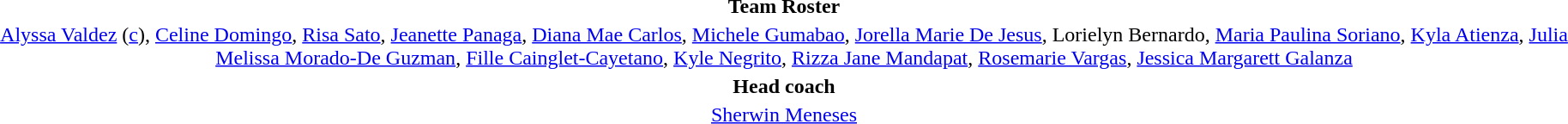<table style="text-align:center; margin-top:2em; margin-left:auto; margin-right:auto">
<tr>
<td><strong>Team Roster</strong></td>
</tr>
<tr>
<td><a href='#'>Alyssa Valdez</a> (<a href='#'>c</a>),  <a href='#'>Celine Domingo</a>, <a href='#'>Risa Sato</a>, <a href='#'>Jeanette Panaga</a>, <a href='#'>Diana Mae Carlos</a>, <a href='#'>Michele Gumabao</a>, <a href='#'>Jorella Marie De Jesus</a>, Lorielyn Bernardo, <a href='#'>Maria Paulina Soriano</a>, <a href='#'>Kyla Atienza</a>, <a href='#'>Julia Melissa Morado-De Guzman</a>, <a href='#'>Fille Cainglet-Cayetano</a>, <a href='#'>Kyle Negrito</a>, <a href='#'>Rizza Jane Mandapat</a>, <a href='#'>Rosemarie Vargas</a>, <a href='#'>Jessica Margarett Galanza</a></td>
</tr>
<tr>
<td><strong>Head coach</strong></td>
</tr>
<tr>
<td><a href='#'>Sherwin Meneses</a></td>
</tr>
</table>
